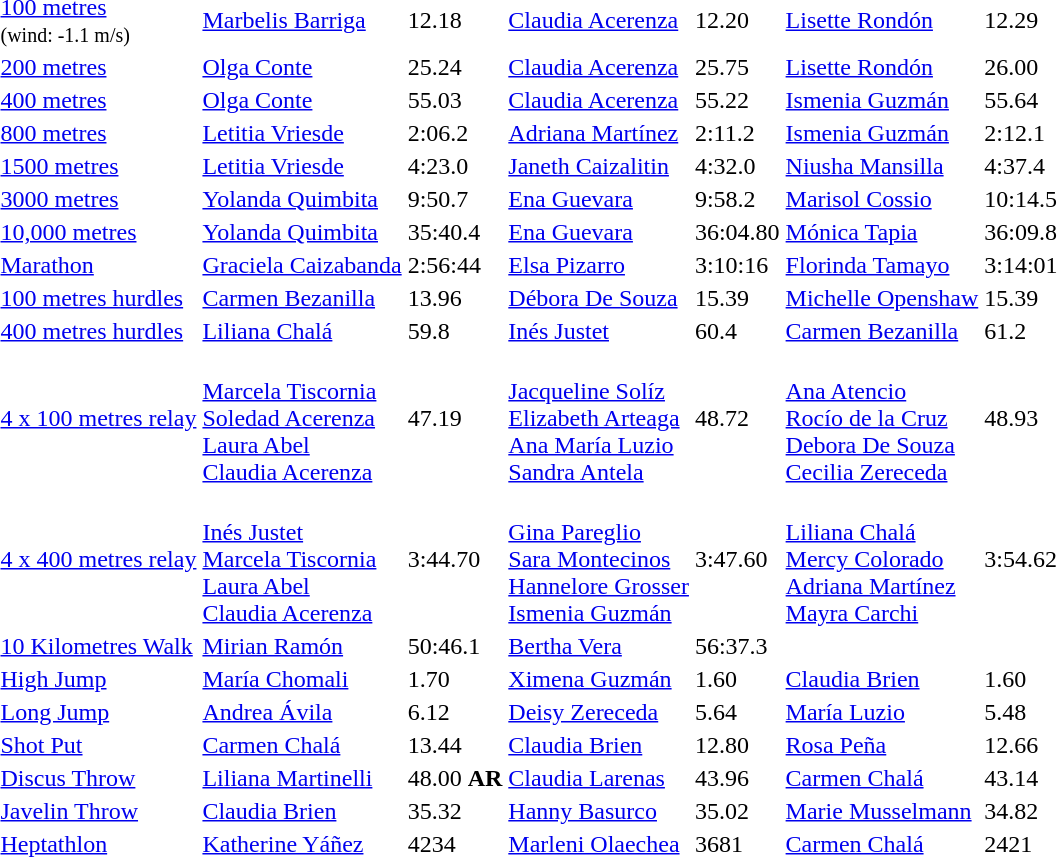<table>
<tr>
<td><a href='#'>100 metres</a><br><small>(wind: -1.1 m/s)</small></td>
<td><a href='#'>Marbelis Barriga</a><br> </td>
<td>12.18</td>
<td><a href='#'>Claudia Acerenza</a><br> </td>
<td>12.20</td>
<td><a href='#'>Lisette Rondón</a><br> </td>
<td>12.29</td>
</tr>
<tr>
<td><a href='#'>200 metres</a></td>
<td><a href='#'>Olga Conte</a><br> </td>
<td>25.24</td>
<td><a href='#'>Claudia Acerenza</a><br> </td>
<td>25.75</td>
<td><a href='#'>Lisette Rondón</a><br> </td>
<td>26.00</td>
</tr>
<tr>
<td><a href='#'>400 metres</a></td>
<td><a href='#'>Olga Conte</a><br> </td>
<td>55.03</td>
<td><a href='#'>Claudia Acerenza</a><br> </td>
<td>55.22</td>
<td><a href='#'>Ismenia Guzmán</a><br> </td>
<td>55.64</td>
</tr>
<tr>
<td><a href='#'>800 metres</a></td>
<td><a href='#'>Letitia Vriesde</a><br> </td>
<td>2:06.2</td>
<td><a href='#'>Adriana Martínez</a><br> </td>
<td>2:11.2</td>
<td><a href='#'>Ismenia Guzmán</a><br> </td>
<td>2:12.1</td>
</tr>
<tr>
<td><a href='#'>1500 metres</a></td>
<td><a href='#'>Letitia Vriesde</a><br> </td>
<td>4:23.0</td>
<td><a href='#'>Janeth Caizalitin</a><br> </td>
<td>4:32.0</td>
<td><a href='#'>Niusha Mansilla</a><br> </td>
<td>4:37.4</td>
</tr>
<tr>
<td><a href='#'>3000 metres</a></td>
<td><a href='#'>Yolanda Quimbita</a><br> </td>
<td>9:50.7</td>
<td><a href='#'>Ena Guevara</a><br> </td>
<td>9:58.2</td>
<td><a href='#'>Marisol Cossio</a><br> </td>
<td>10:14.5</td>
</tr>
<tr>
<td><a href='#'>10,000 metres</a></td>
<td><a href='#'>Yolanda Quimbita</a><br> </td>
<td>35:40.4</td>
<td><a href='#'>Ena Guevara</a><br> </td>
<td>36:04.80</td>
<td><a href='#'>Mónica Tapia</a><br> </td>
<td>36:09.8</td>
</tr>
<tr>
<td><a href='#'>Marathon</a></td>
<td><a href='#'>Graciela Caizabanda</a><br> </td>
<td>2:56:44</td>
<td><a href='#'>Elsa Pizarro</a><br> </td>
<td>3:10:16</td>
<td><a href='#'>Florinda Tamayo</a><br> </td>
<td>3:14:01</td>
</tr>
<tr>
<td><a href='#'>100 metres hurdles</a></td>
<td><a href='#'>Carmen Bezanilla</a><br> </td>
<td>13.96</td>
<td><a href='#'>Débora De Souza</a><br> </td>
<td>15.39</td>
<td><a href='#'>Michelle Openshaw</a><br> </td>
<td>15.39</td>
</tr>
<tr>
<td><a href='#'>400 metres hurdles</a></td>
<td><a href='#'>Liliana Chalá</a><br> </td>
<td>59.8</td>
<td><a href='#'>Inés Justet</a><br> </td>
<td>60.4</td>
<td><a href='#'>Carmen Bezanilla</a><br> </td>
<td>61.2</td>
</tr>
<tr>
<td><a href='#'>4 x 100 metres relay</a></td>
<td><br><a href='#'>Marcela Tiscornia</a><br><a href='#'>Soledad Acerenza</a><br><a href='#'>Laura Abel</a><br><a href='#'>Claudia Acerenza</a></td>
<td>47.19</td>
<td><br><a href='#'>Jacqueline Solíz</a><br><a href='#'>Elizabeth Arteaga</a><br><a href='#'>Ana María Luzio</a><br><a href='#'>Sandra Antela</a></td>
<td>48.72</td>
<td><br><a href='#'>Ana Atencio</a><br><a href='#'>Rocío de la Cruz</a><br><a href='#'>Debora De Souza</a><br><a href='#'>Cecilia Zereceda</a></td>
<td>48.93</td>
</tr>
<tr>
<td><a href='#'>4 x 400 metres relay</a></td>
<td><br><a href='#'>Inés Justet</a><br><a href='#'>Marcela Tiscornia</a><br><a href='#'>Laura Abel</a><br><a href='#'>Claudia Acerenza</a></td>
<td>3:44.70</td>
<td><br><a href='#'>Gina Pareglio</a><br><a href='#'>Sara Montecinos</a><br><a href='#'>Hannelore Grosser</a><br><a href='#'>Ismenia Guzmán</a></td>
<td>3:47.60</td>
<td><br><a href='#'>Liliana Chalá</a><br><a href='#'>Mercy Colorado</a><br><a href='#'>Adriana Martínez</a><br><a href='#'>Mayra Carchi</a></td>
<td>3:54.62</td>
</tr>
<tr>
<td><a href='#'>10 Kilometres Walk</a></td>
<td><a href='#'>Mirian Ramón</a><br> </td>
<td>50:46.1</td>
<td><a href='#'>Bertha Vera</a><br> </td>
<td>56:37.3</td>
<td></td>
<td></td>
</tr>
<tr>
<td><a href='#'>High Jump</a></td>
<td><a href='#'>María Chomali</a><br> </td>
<td>1.70</td>
<td><a href='#'>Ximena Guzmán</a><br> </td>
<td>1.60</td>
<td><a href='#'>Claudia Brien</a><br> </td>
<td>1.60</td>
</tr>
<tr>
<td><a href='#'>Long Jump</a></td>
<td><a href='#'>Andrea Ávila</a><br> </td>
<td>6.12</td>
<td><a href='#'>Deisy Zereceda</a><br> </td>
<td>5.64</td>
<td><a href='#'>María Luzio</a><br> </td>
<td>5.48</td>
</tr>
<tr>
<td><a href='#'>Shot Put</a></td>
<td><a href='#'>Carmen Chalá</a><br> </td>
<td>13.44</td>
<td><a href='#'>Claudia Brien</a><br> </td>
<td>12.80</td>
<td><a href='#'>Rosa Peña</a><br> </td>
<td>12.66</td>
</tr>
<tr>
<td><a href='#'>Discus Throw</a></td>
<td><a href='#'>Liliana Martinelli</a><br> </td>
<td>48.00 <strong>AR</strong></td>
<td><a href='#'>Claudia Larenas</a><br> </td>
<td>43.96</td>
<td><a href='#'>Carmen Chalá</a><br> </td>
<td>43.14</td>
</tr>
<tr>
<td><a href='#'>Javelin Throw</a></td>
<td><a href='#'>Claudia Brien</a><br> </td>
<td>35.32</td>
<td><a href='#'>Hanny Basurco</a><br> </td>
<td>35.02</td>
<td><a href='#'>Marie Musselmann</a><br> </td>
<td>34.82</td>
</tr>
<tr>
<td><a href='#'>Heptathlon</a></td>
<td><a href='#'>Katherine Yáñez</a><br> </td>
<td>4234</td>
<td><a href='#'>Marleni Olaechea</a><br> </td>
<td>3681</td>
<td><a href='#'>Carmen Chalá</a><br> </td>
<td>2421</td>
</tr>
</table>
